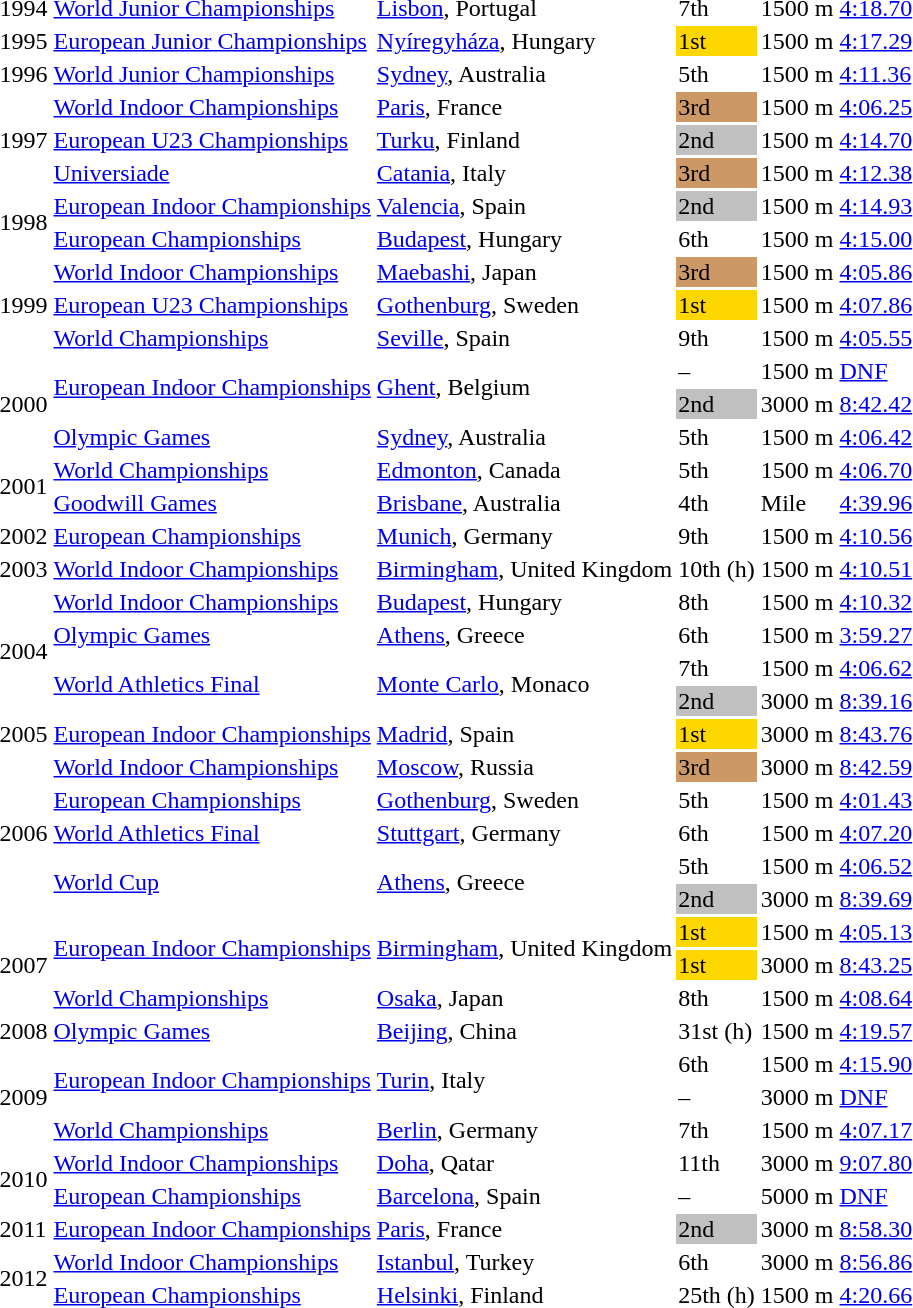<table>
<tr>
<td>1994</td>
<td><a href='#'>World Junior Championships</a></td>
<td><a href='#'>Lisbon</a>, Portugal</td>
<td>7th</td>
<td>1500 m</td>
<td><a href='#'>4:18.70</a></td>
</tr>
<tr>
<td>1995</td>
<td><a href='#'>European Junior Championships</a></td>
<td><a href='#'>Nyíregyháza</a>, Hungary</td>
<td bgcolor=gold>1st</td>
<td>1500 m</td>
<td><a href='#'>4:17.29</a></td>
</tr>
<tr>
<td>1996</td>
<td><a href='#'>World Junior Championships</a></td>
<td><a href='#'>Sydney</a>, Australia</td>
<td>5th</td>
<td>1500 m</td>
<td><a href='#'>4:11.36</a></td>
</tr>
<tr>
<td rowspan=3>1997</td>
<td><a href='#'>World Indoor Championships</a></td>
<td><a href='#'>Paris</a>, France</td>
<td bgcolor=cc9966>3rd</td>
<td>1500 m</td>
<td><a href='#'>4:06.25</a></td>
</tr>
<tr>
<td><a href='#'>European U23 Championships</a></td>
<td><a href='#'>Turku</a>, Finland</td>
<td bgcolor=silver>2nd</td>
<td>1500 m</td>
<td><a href='#'>4:14.70</a></td>
</tr>
<tr>
<td><a href='#'>Universiade</a></td>
<td><a href='#'>Catania</a>, Italy</td>
<td bgcolor=cc9966>3rd</td>
<td>1500 m</td>
<td><a href='#'>4:12.38</a></td>
</tr>
<tr>
<td rowspan=2>1998</td>
<td><a href='#'>European Indoor Championships</a></td>
<td><a href='#'>Valencia</a>, Spain</td>
<td bgcolor=silver>2nd</td>
<td>1500 m</td>
<td><a href='#'>4:14.93</a></td>
</tr>
<tr>
<td><a href='#'>European Championships</a></td>
<td><a href='#'>Budapest</a>, Hungary</td>
<td>6th</td>
<td>1500 m</td>
<td><a href='#'>4:15.00</a></td>
</tr>
<tr>
<td rowspan=3>1999</td>
<td><a href='#'>World Indoor Championships</a></td>
<td><a href='#'>Maebashi</a>, Japan</td>
<td bgcolor=cc9966>3rd</td>
<td>1500 m</td>
<td><a href='#'>4:05.86</a></td>
</tr>
<tr>
<td><a href='#'>European U23 Championships</a></td>
<td><a href='#'>Gothenburg</a>, Sweden</td>
<td bgcolor=gold>1st</td>
<td>1500 m</td>
<td><a href='#'>4:07.86</a></td>
</tr>
<tr>
<td><a href='#'>World Championships</a></td>
<td><a href='#'>Seville</a>, Spain</td>
<td>9th</td>
<td>1500 m</td>
<td><a href='#'>4:05.55</a></td>
</tr>
<tr>
<td rowspan=3>2000</td>
<td rowspan=2><a href='#'>European Indoor Championships</a></td>
<td rowspan=2><a href='#'>Ghent</a>, Belgium</td>
<td>–</td>
<td>1500 m</td>
<td><a href='#'>DNF</a></td>
</tr>
<tr>
<td bgcolor=silver>2nd</td>
<td>3000 m</td>
<td><a href='#'>8:42.42</a></td>
</tr>
<tr>
<td><a href='#'>Olympic Games</a></td>
<td><a href='#'>Sydney</a>, Australia</td>
<td>5th</td>
<td>1500 m</td>
<td><a href='#'>4:06.42</a></td>
</tr>
<tr>
<td rowspan=2>2001</td>
<td><a href='#'>World Championships</a></td>
<td><a href='#'>Edmonton</a>, Canada</td>
<td>5th</td>
<td>1500 m</td>
<td><a href='#'>4:06.70</a></td>
</tr>
<tr>
<td><a href='#'>Goodwill Games</a></td>
<td><a href='#'>Brisbane</a>, Australia</td>
<td>4th</td>
<td>Mile</td>
<td><a href='#'>4:39.96</a></td>
</tr>
<tr>
<td>2002</td>
<td><a href='#'>European Championships</a></td>
<td><a href='#'>Munich</a>, Germany</td>
<td>9th</td>
<td>1500 m</td>
<td><a href='#'>4:10.56</a></td>
</tr>
<tr>
<td>2003</td>
<td><a href='#'>World Indoor Championships</a></td>
<td><a href='#'>Birmingham</a>, United Kingdom</td>
<td>10th (h)</td>
<td>1500 m</td>
<td><a href='#'>4:10.51</a></td>
</tr>
<tr>
<td rowspan=4>2004</td>
<td><a href='#'>World Indoor Championships</a></td>
<td><a href='#'>Budapest</a>, Hungary</td>
<td>8th</td>
<td>1500 m</td>
<td><a href='#'>4:10.32</a></td>
</tr>
<tr>
<td><a href='#'>Olympic Games</a></td>
<td><a href='#'>Athens</a>, Greece</td>
<td>6th</td>
<td>1500 m</td>
<td><a href='#'>3:59.27</a></td>
</tr>
<tr>
<td rowspan=2><a href='#'>World Athletics Final</a></td>
<td rowspan=2><a href='#'>Monte Carlo</a>, Monaco</td>
<td>7th</td>
<td>1500 m</td>
<td><a href='#'>4:06.62</a></td>
</tr>
<tr>
<td bgcolor=silver>2nd</td>
<td>3000 m</td>
<td><a href='#'>8:39.16</a></td>
</tr>
<tr>
<td>2005</td>
<td><a href='#'>European Indoor Championships</a></td>
<td><a href='#'>Madrid</a>, Spain</td>
<td bgcolor=gold>1st</td>
<td>3000 m</td>
<td><a href='#'>8:43.76</a></td>
</tr>
<tr>
<td rowspan=5>2006</td>
<td><a href='#'>World Indoor Championships</a></td>
<td><a href='#'>Moscow</a>, Russia</td>
<td bgcolor=cc9966>3rd</td>
<td>3000 m</td>
<td><a href='#'>8:42.59</a></td>
</tr>
<tr>
<td><a href='#'>European Championships</a></td>
<td><a href='#'>Gothenburg</a>, Sweden</td>
<td>5th</td>
<td>1500 m</td>
<td><a href='#'>4:01.43</a></td>
</tr>
<tr>
<td><a href='#'>World Athletics Final</a></td>
<td><a href='#'>Stuttgart</a>, Germany</td>
<td>6th</td>
<td>1500 m</td>
<td><a href='#'>4:07.20</a></td>
</tr>
<tr>
<td rowspan=2><a href='#'>World Cup</a></td>
<td rowspan=2><a href='#'>Athens</a>, Greece</td>
<td>5th</td>
<td>1500 m</td>
<td><a href='#'>4:06.52</a></td>
</tr>
<tr>
<td bgcolor=silver>2nd</td>
<td>3000 m</td>
<td><a href='#'>8:39.69</a></td>
</tr>
<tr>
<td rowspan=3>2007</td>
<td rowspan=2><a href='#'>European Indoor Championships</a></td>
<td rowspan=2><a href='#'>Birmingham</a>, United Kingdom</td>
<td bgcolor=gold>1st</td>
<td>1500 m</td>
<td><a href='#'>4:05.13</a></td>
</tr>
<tr>
<td bgcolor=gold>1st</td>
<td>3000 m</td>
<td><a href='#'>8:43.25</a></td>
</tr>
<tr>
<td><a href='#'>World Championships</a></td>
<td><a href='#'>Osaka</a>, Japan</td>
<td>8th</td>
<td>1500 m</td>
<td><a href='#'>4:08.64</a></td>
</tr>
<tr>
<td>2008</td>
<td><a href='#'>Olympic Games</a></td>
<td><a href='#'>Beijing</a>, China</td>
<td>31st (h)</td>
<td>1500 m</td>
<td><a href='#'>4:19.57</a></td>
</tr>
<tr>
<td rowspan=3>2009</td>
<td rowspan=2><a href='#'>European Indoor Championships</a></td>
<td rowspan=2><a href='#'>Turin</a>, Italy</td>
<td>6th</td>
<td>1500 m</td>
<td><a href='#'>4:15.90</a></td>
</tr>
<tr>
<td>–</td>
<td>3000 m</td>
<td><a href='#'>DNF</a></td>
</tr>
<tr>
<td><a href='#'>World Championships</a></td>
<td><a href='#'>Berlin</a>, Germany</td>
<td>7th</td>
<td>1500 m</td>
<td><a href='#'>4:07.17</a></td>
</tr>
<tr>
<td rowspan=2>2010</td>
<td><a href='#'>World Indoor Championships</a></td>
<td><a href='#'>Doha</a>, Qatar</td>
<td>11th</td>
<td>3000 m</td>
<td><a href='#'>9:07.80</a></td>
</tr>
<tr>
<td><a href='#'>European Championships</a></td>
<td><a href='#'>Barcelona</a>, Spain</td>
<td>–</td>
<td>5000 m</td>
<td><a href='#'>DNF</a></td>
</tr>
<tr>
<td>2011</td>
<td><a href='#'>European Indoor Championships</a></td>
<td><a href='#'>Paris</a>, France</td>
<td bgcolor=silver>2nd</td>
<td>3000 m</td>
<td><a href='#'>8:58.30</a></td>
</tr>
<tr>
<td rowspan=2>2012</td>
<td><a href='#'>World Indoor Championships</a></td>
<td><a href='#'>Istanbul</a>, Turkey</td>
<td>6th</td>
<td>3000 m</td>
<td><a href='#'>8:56.86</a></td>
</tr>
<tr>
<td><a href='#'>European Championships</a></td>
<td><a href='#'>Helsinki</a>, Finland</td>
<td>25th (h)</td>
<td>1500 m</td>
<td><a href='#'>4:20.66</a></td>
</tr>
</table>
